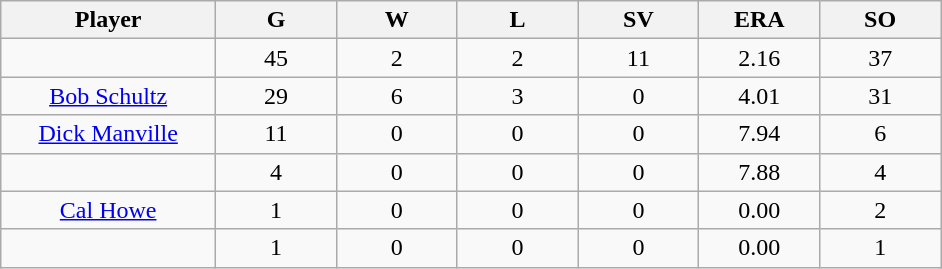<table class="wikitable sortable">
<tr>
<th bgcolor="#DDDDFF" width="16%">Player</th>
<th bgcolor="#DDDDFF" width="9%">G</th>
<th bgcolor="#DDDDFF" width="9%">W</th>
<th bgcolor="#DDDDFF" width="9%">L</th>
<th bgcolor="#DDDDFF" width="9%">SV</th>
<th bgcolor="#DDDDFF" width="9%">ERA</th>
<th bgcolor="#DDDDFF" width="9%">SO</th>
</tr>
<tr align="center">
<td></td>
<td>45</td>
<td>2</td>
<td>2</td>
<td>11</td>
<td>2.16</td>
<td>37</td>
</tr>
<tr align="center">
<td><a href='#'>Bob Schultz</a></td>
<td>29</td>
<td>6</td>
<td>3</td>
<td>0</td>
<td>4.01</td>
<td>31</td>
</tr>
<tr align="center">
<td><a href='#'>Dick Manville</a></td>
<td>11</td>
<td>0</td>
<td>0</td>
<td>0</td>
<td>7.94</td>
<td>6</td>
</tr>
<tr align="center">
<td></td>
<td>4</td>
<td>0</td>
<td>0</td>
<td>0</td>
<td>7.88</td>
<td>4</td>
</tr>
<tr align="center">
<td><a href='#'>Cal Howe</a></td>
<td>1</td>
<td>0</td>
<td>0</td>
<td>0</td>
<td>0.00</td>
<td>2</td>
</tr>
<tr align="center">
<td></td>
<td>1</td>
<td>0</td>
<td>0</td>
<td>0</td>
<td>0.00</td>
<td>1</td>
</tr>
</table>
